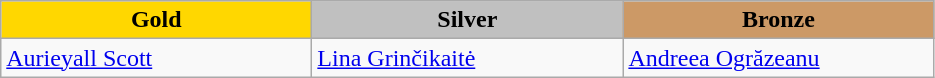<table class="wikitable" style="text-align:left">
<tr align="center">
<td width=200 bgcolor=gold><strong>Gold</strong></td>
<td width=200 bgcolor=silver><strong>Silver</strong></td>
<td width=200 bgcolor=CC9966><strong>Bronze</strong></td>
</tr>
<tr>
<td><a href='#'>Aurieyall Scott</a><br><em></em></td>
<td><a href='#'>Lina Grinčikaitė</a><br><em></em></td>
<td><a href='#'>Andreea Ogrăzeanu</a><br><em></em></td>
</tr>
</table>
